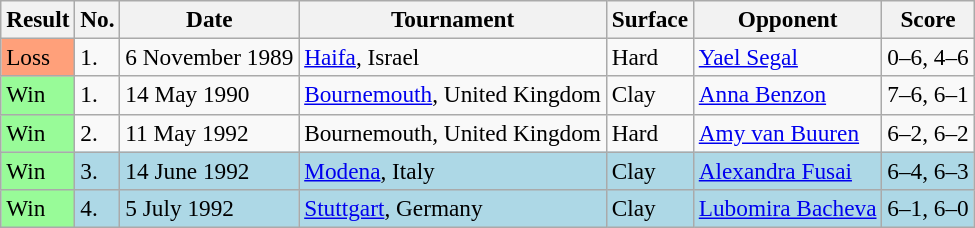<table class="sortable wikitable" style=font-size:97%>
<tr>
<th>Result</th>
<th>No.</th>
<th>Date</th>
<th>Tournament</th>
<th>Surface</th>
<th>Opponent</th>
<th>Score</th>
</tr>
<tr>
<td style="background:#ffa07a;">Loss</td>
<td>1.</td>
<td>6 November 1989</td>
<td><a href='#'>Haifa</a>, Israel</td>
<td>Hard</td>
<td> <a href='#'>Yael Segal</a></td>
<td>0–6, 4–6</td>
</tr>
<tr>
<td style="background:#98fb98;">Win</td>
<td>1.</td>
<td>14 May 1990</td>
<td><a href='#'>Bournemouth</a>, United Kingdom</td>
<td>Clay</td>
<td> <a href='#'>Anna Benzon</a></td>
<td>7–6, 6–1</td>
</tr>
<tr>
<td style="background:#98fb98;">Win</td>
<td>2.</td>
<td>11 May 1992</td>
<td>Bournemouth, United Kingdom</td>
<td>Hard</td>
<td> <a href='#'>Amy van Buuren</a></td>
<td>6–2, 6–2</td>
</tr>
<tr bgcolor="lightblue">
<td style="background:#98fb98;">Win</td>
<td>3.</td>
<td>14 June 1992</td>
<td><a href='#'>Modena</a>, Italy</td>
<td>Clay</td>
<td> <a href='#'>Alexandra Fusai</a></td>
<td>6–4, 6–3</td>
</tr>
<tr bgcolor="lightblue">
<td style="background:#98fb98;">Win</td>
<td>4.</td>
<td>5 July 1992</td>
<td><a href='#'>Stuttgart</a>, Germany</td>
<td>Clay</td>
<td> <a href='#'>Lubomira Bacheva</a></td>
<td>6–1, 6–0</td>
</tr>
</table>
